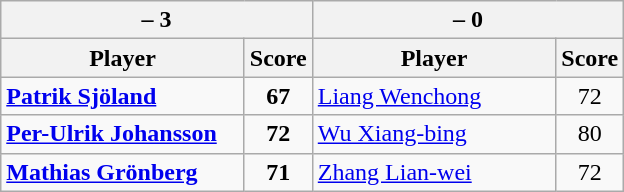<table class=wikitable>
<tr>
<th colspan=2> – 3</th>
<th colspan=2> – 0</th>
</tr>
<tr>
<th width=155>Player</th>
<th>Score</th>
<th width=155>Player</th>
<th>Score</th>
</tr>
<tr>
<td><strong><a href='#'>Patrik Sjöland</a></strong></td>
<td align=center><strong>67</strong></td>
<td><a href='#'>Liang Wenchong</a></td>
<td align=center>72</td>
</tr>
<tr>
<td><strong><a href='#'>Per-Ulrik Johansson</a></strong></td>
<td align=center><strong>72</strong></td>
<td><a href='#'>Wu Xiang-bing</a></td>
<td align=center>80</td>
</tr>
<tr>
<td><strong><a href='#'>Mathias Grönberg</a></strong></td>
<td align=center><strong>71</strong></td>
<td><a href='#'>Zhang Lian-wei</a></td>
<td align=center>72</td>
</tr>
</table>
